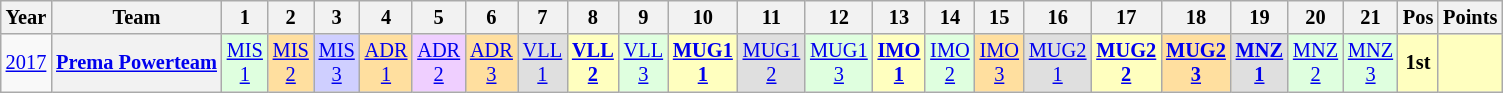<table class="wikitable" style="text-align:center; font-size:85%">
<tr>
<th>Year</th>
<th>Team</th>
<th>1</th>
<th>2</th>
<th>3</th>
<th>4</th>
<th>5</th>
<th>6</th>
<th>7</th>
<th>8</th>
<th>9</th>
<th>10</th>
<th>11</th>
<th>12</th>
<th>13</th>
<th>14</th>
<th>15</th>
<th>16</th>
<th>17</th>
<th>18</th>
<th>19</th>
<th>20</th>
<th>21</th>
<th>Pos</th>
<th>Points</th>
</tr>
<tr>
<td><a href='#'>2017</a></td>
<th nowrap><a href='#'>Prema Powerteam</a></th>
<td style="background:#DFFFDF"><a href='#'>MIS<br>1</a><br></td>
<td style="background:#FFDF9F"><a href='#'>MIS<br>2</a><br></td>
<td style="background:#CFCFFF"><a href='#'>MIS<br>3</a><br></td>
<td style="background:#FFDF9F"><a href='#'>ADR<br>1</a><br></td>
<td style="background:#EFCFFF"><a href='#'>ADR<br>2</a><br></td>
<td style="background:#FFDF9F"><a href='#'>ADR<br>3</a><br></td>
<td style="background:#DFDFDF"><a href='#'>VLL<br>1</a><br></td>
<td style="background:#FFFFBF"><strong><a href='#'>VLL<br>2</a></strong><br></td>
<td style="background:#DFFFDF"><a href='#'>VLL<br>3</a><br></td>
<td style="background:#FFFFBF"><strong><a href='#'>MUG1<br>1</a></strong><br></td>
<td style="background:#DFDFDF"><a href='#'>MUG1<br>2</a><br></td>
<td style="background:#DFFFDF"><a href='#'>MUG1<br>3</a><br></td>
<td style="background:#FFFFBF"><strong><a href='#'>IMO<br>1</a></strong><br></td>
<td style="background:#DFFFDF"><a href='#'>IMO<br>2</a><br></td>
<td style="background:#FFDF9F"><a href='#'>IMO<br>3</a><br></td>
<td style="background:#DFDFDF"><a href='#'>MUG2<br>1</a><br></td>
<td style="background:#FFFFBF"><strong><a href='#'>MUG2<br>2</a></strong><br></td>
<td style="background:#FFDF9F"><strong><a href='#'>MUG2<br>3</a></strong><br></td>
<td style="background:#DFDFDF"><strong><a href='#'>MNZ<br>1</a></strong><br></td>
<td style="background:#DFFFDF"><a href='#'>MNZ<br>2</a><br></td>
<td style="background:#DFFFDF"><a href='#'>MNZ<br>3</a><br></td>
<th style="background:#FFFFBF">1st</th>
<th style="background:#FFFFBF"></th>
</tr>
</table>
